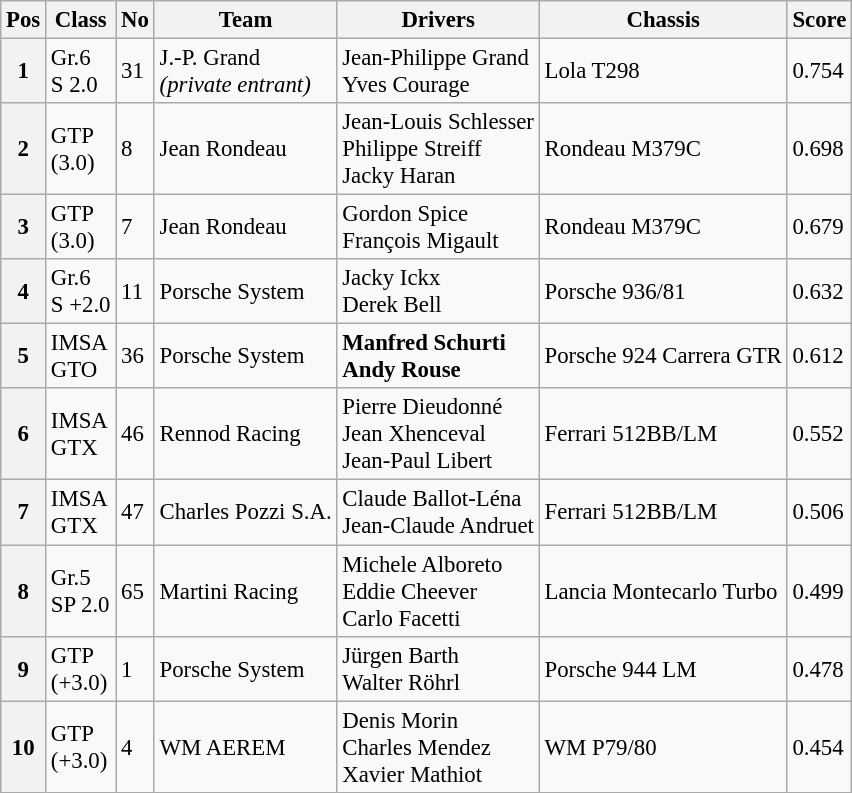<table class="wikitable" style="font-size: 95%;">
<tr>
<th>Pos</th>
<th>Class</th>
<th>No</th>
<th>Team</th>
<th>Drivers</th>
<th>Chassis</th>
<th>Score</th>
</tr>
<tr>
<th>1</th>
<td>Gr.6<br>S 2.0</td>
<td>31</td>
<td> J.-P. Grand<br><em>(private entrant)</em></td>
<td> Jean-Philippe Grand<br> Yves Courage</td>
<td>Lola T298</td>
<td>0.754</td>
</tr>
<tr>
<th>2</th>
<td>GTP<br>(3.0)</td>
<td>8</td>
<td> Jean Rondeau</td>
<td> Jean-Louis Schlesser<br> Philippe Streiff<br> Jacky Haran</td>
<td>Rondeau M379C</td>
<td>0.698</td>
</tr>
<tr>
<th>3</th>
<td>GTP<br>(3.0)</td>
<td>7</td>
<td> Jean Rondeau</td>
<td> Gordon Spice<br> François Migault</td>
<td>Rondeau M379C</td>
<td>0.679</td>
</tr>
<tr>
<th>4</th>
<td>Gr.6<br>S +2.0</td>
<td>11</td>
<td> Porsche System</td>
<td> Jacky Ickx<br> Derek Bell</td>
<td>Porsche 936/81</td>
<td>0.632</td>
</tr>
<tr>
<th>5</th>
<td>IMSA<br>GTO</td>
<td>36</td>
<td> Porsche System</td>
<td><strong> Manfred Schurti<br> Andy Rouse</strong></td>
<td>Porsche 924 Carrera GTR</td>
<td>0.612</td>
</tr>
<tr>
<th>6</th>
<td>IMSA<br>GTX</td>
<td>46</td>
<td> Rennod Racing</td>
<td> Pierre Dieudonné<br> Jean Xhenceval<br> Jean-Paul Libert</td>
<td>Ferrari 512BB/LM</td>
<td>0.552</td>
</tr>
<tr>
<th>7</th>
<td>IMSA<br>GTX</td>
<td>47</td>
<td> Charles Pozzi S.A.</td>
<td> Claude Ballot-Léna<br> Jean-Claude Andruet</td>
<td>Ferrari 512BB/LM</td>
<td>0.506</td>
</tr>
<tr>
<th>8</th>
<td>Gr.5<br>SP 2.0</td>
<td>65</td>
<td> Martini Racing</td>
<td> Michele Alboreto<br> Eddie Cheever<br> Carlo Facetti</td>
<td>Lancia Montecarlo Turbo</td>
<td>0.499</td>
</tr>
<tr>
<th>9</th>
<td>GTP<br>(+3.0)</td>
<td>1</td>
<td> Porsche System</td>
<td> Jürgen Barth<br> Walter Röhrl</td>
<td>Porsche 944 LM</td>
<td>0.478</td>
</tr>
<tr>
<th>10</th>
<td>GTP<br>(+3.0)</td>
<td>4</td>
<td> WM AEREM</td>
<td> Denis Morin<br> Charles Mendez<br> Xavier Mathiot</td>
<td>WM P79/80</td>
<td>0.454</td>
</tr>
</table>
